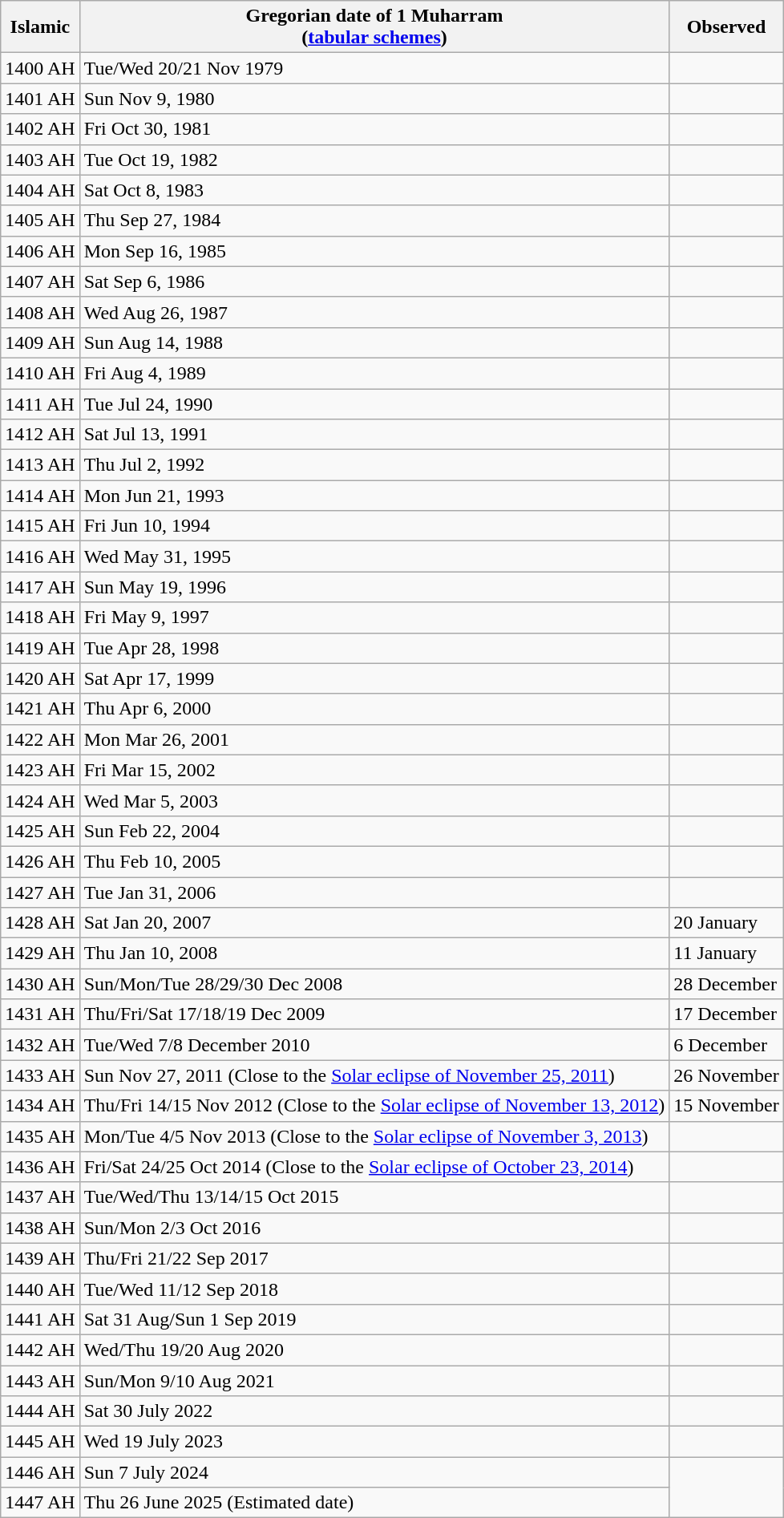<table class="wikitable" style="margin-right:0;">
<tr>
<th>Islamic</th>
<th>Gregorian date of 1 Muharram<br>(<a href='#'>tabular schemes</a>)</th>
<th>Observed</th>
</tr>
<tr>
<td>1400 AH</td>
<td>Tue/Wed 20/21 Nov  1979</td>
<td></td>
</tr>
<tr>
<td>1401 AH</td>
<td>Sun Nov 9, 1980</td>
<td></td>
</tr>
<tr>
<td>1402 AH</td>
<td>Fri  Oct 30, 1981</td>
<td></td>
</tr>
<tr>
<td>1403 AH</td>
<td>Tue  Oct 19, 1982</td>
<td></td>
</tr>
<tr>
<td>1404 AH</td>
<td>Sat Oct 8, 1983</td>
<td></td>
</tr>
<tr>
<td>1405 AH</td>
<td>Thu  Sep 27, 1984</td>
<td></td>
</tr>
<tr>
<td>1406 AH</td>
<td>Mon  Sep 16, 1985</td>
<td></td>
</tr>
<tr>
<td>1407 AH</td>
<td>Sat  Sep 6, 1986</td>
<td></td>
</tr>
<tr>
<td>1408 AH</td>
<td>Wed  Aug 26, 1987</td>
<td></td>
</tr>
<tr>
<td>1409 AH</td>
<td>Sun  Aug 14, 1988</td>
<td></td>
</tr>
<tr>
<td>1410 AH</td>
<td>Fri  Aug 4, 1989</td>
<td></td>
</tr>
<tr>
<td>1411 AH</td>
<td>Tue  Jul 24, 1990</td>
<td></td>
</tr>
<tr>
<td>1412 AH</td>
<td>Sat Jul 13, 1991</td>
<td></td>
</tr>
<tr>
<td>1413 AH</td>
<td>Thu  Jul 2, 1992</td>
<td></td>
</tr>
<tr>
<td>1414 AH</td>
<td>Mon Jun 21, 1993</td>
<td></td>
</tr>
<tr>
<td>1415 AH</td>
<td>Fri Jun 10, 1994</td>
<td></td>
</tr>
<tr>
<td>1416 AH</td>
<td>Wed May 31, 1995</td>
<td></td>
</tr>
<tr>
<td>1417 AH</td>
<td>Sun May 19, 1996</td>
<td></td>
</tr>
<tr>
<td>1418 AH</td>
<td>Fri May 9, 1997</td>
<td></td>
</tr>
<tr>
<td>1419 AH</td>
<td>Tue Apr 28, 1998</td>
<td></td>
</tr>
<tr>
<td>1420 AH</td>
<td>Sat Apr 17, 1999</td>
<td></td>
</tr>
<tr>
<td>1421 AH</td>
<td>Thu Apr 6, 2000</td>
<td></td>
</tr>
<tr>
<td>1422 AH</td>
<td>Mon Mar 26, 2001</td>
<td></td>
</tr>
<tr>
<td>1423 AH</td>
<td>Fri Mar 15, 2002</td>
<td></td>
</tr>
<tr>
<td>1424 AH</td>
<td>Wed Mar 5, 2003</td>
<td></td>
</tr>
<tr>
<td>1425 AH</td>
<td>Sun Feb 22, 2004</td>
<td></td>
</tr>
<tr>
<td>1426 AH</td>
<td>Thu  Feb 10, 2005</td>
<td></td>
</tr>
<tr>
<td>1427 AH</td>
<td>Tue Jan 31, 2006</td>
<td></td>
</tr>
<tr>
<td>1428 AH</td>
<td>Sat  Jan 20, 2007</td>
<td>20 January</td>
</tr>
<tr>
<td>1429 AH</td>
<td>Thu Jan 10, 2008</td>
<td>11 January</td>
</tr>
<tr>
<td>1430 AH</td>
<td>Sun/Mon/Tue 28/29/30 Dec 2008</td>
<td>28 December</td>
</tr>
<tr>
<td>1431 AH</td>
<td>Thu/Fri/Sat 17/18/19 Dec 2009</td>
<td>17 December</td>
</tr>
<tr>
<td>1432 AH</td>
<td>Tue/Wed 7/8 December  2010</td>
<td>6 December</td>
</tr>
<tr>
<td>1433 AH</td>
<td>Sun Nov 27, 2011 (Close to the <a href='#'>Solar eclipse of November 25, 2011</a>)</td>
<td>26 November</td>
</tr>
<tr>
<td>1434 AH</td>
<td>Thu/Fri 14/15 Nov 2012 (Close to the <a href='#'>Solar eclipse of November 13, 2012</a>)</td>
<td>15 November</td>
</tr>
<tr>
<td>1435 AH</td>
<td>Mon/Tue 4/5 Nov  2013 (Close to the <a href='#'>Solar eclipse of November 3, 2013</a>)</td>
<td></td>
</tr>
<tr>
<td>1436 AH</td>
<td>Fri/Sat 24/25 Oct  2014 (Close to the <a href='#'>Solar eclipse of October 23, 2014</a>)</td>
<td></td>
</tr>
<tr>
<td>1437 AH</td>
<td>Tue/Wed/Thu  13/14/15 Oct 2015</td>
<td></td>
</tr>
<tr>
<td>1438 AH</td>
<td>Sun/Mon 2/3 Oct  2016</td>
<td></td>
</tr>
<tr>
<td>1439 AH</td>
<td>Thu/Fri 21/22 Sep 2017</td>
<td></td>
</tr>
<tr>
<td>1440 AH</td>
<td>Tue/Wed 11/12 Sep 2018</td>
<td></td>
</tr>
<tr>
<td>1441 AH</td>
<td>Sat 31 Aug/Sun 1 Sep 2019</td>
<td></td>
</tr>
<tr>
<td>1442 AH</td>
<td>Wed/Thu 19/20 Aug 2020</td>
<td></td>
</tr>
<tr>
<td>1443 AH</td>
<td>Sun/Mon 9/10 Aug 2021</td>
<td></td>
</tr>
<tr>
<td>1444 AH</td>
<td>Sat 30 July 2022</td>
<td></td>
</tr>
<tr>
<td>1445 AH</td>
<td>Wed 19 July 2023</td>
<td></td>
</tr>
<tr>
<td>1446 AH</td>
<td>Sun 7 July 2024</td>
</tr>
<tr>
<td>1447 AH</td>
<td>Thu 26 June 2025 (Estimated date)</td>
</tr>
</table>
